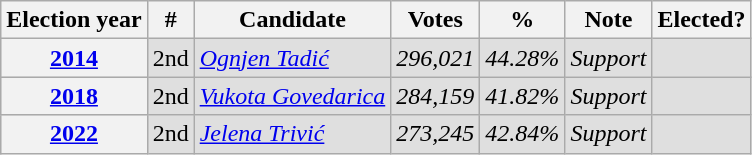<table class="wikitable">
<tr>
<th>Election year</th>
<th>#</th>
<th>Candidate</th>
<th>Votes</th>
<th>%</th>
<th>Note</th>
<th>Elected?</th>
</tr>
<tr style="background:#DFDFDF;">
<th><a href='#'>2014</a></th>
<td> 2nd</td>
<td><em><a href='#'>Ognjen Tadić</a></em></td>
<td><em>296,021</em></td>
<td><em>44.28%</em></td>
<td><em>Support</em></td>
<td></td>
</tr>
<tr style="background:#DFDFDF;">
<th><a href='#'>2018</a></th>
<td> 2nd</td>
<td><em><a href='#'>Vukota Govedarica</a></em></td>
<td><em>284,159</em></td>
<td><em>41.82%</em></td>
<td><em>Support</em></td>
<td></td>
</tr>
<tr style="background:#DFDFDF;">
<th><a href='#'>2022</a></th>
<td> 2nd</td>
<td><em><a href='#'>Jelena Trivić</a></em></td>
<td><em>273,245</em></td>
<td><em>42.84%</em></td>
<td><em>Support</em></td>
<td></td>
</tr>
</table>
